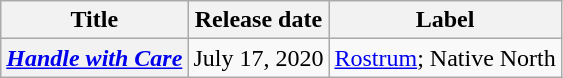<table class="wikitable plainrowheaders" style="text-align:center;">
<tr>
<th scope="col">Title</th>
<th scope="col">Release date</th>
<th scope="col">Label</th>
</tr>
<tr>
<th scope="row"><em><a href='#'>Handle with Care</a></em></th>
<td>July 17, 2020</td>
<td><a href='#'>Rostrum</a>; Native North</td>
</tr>
</table>
